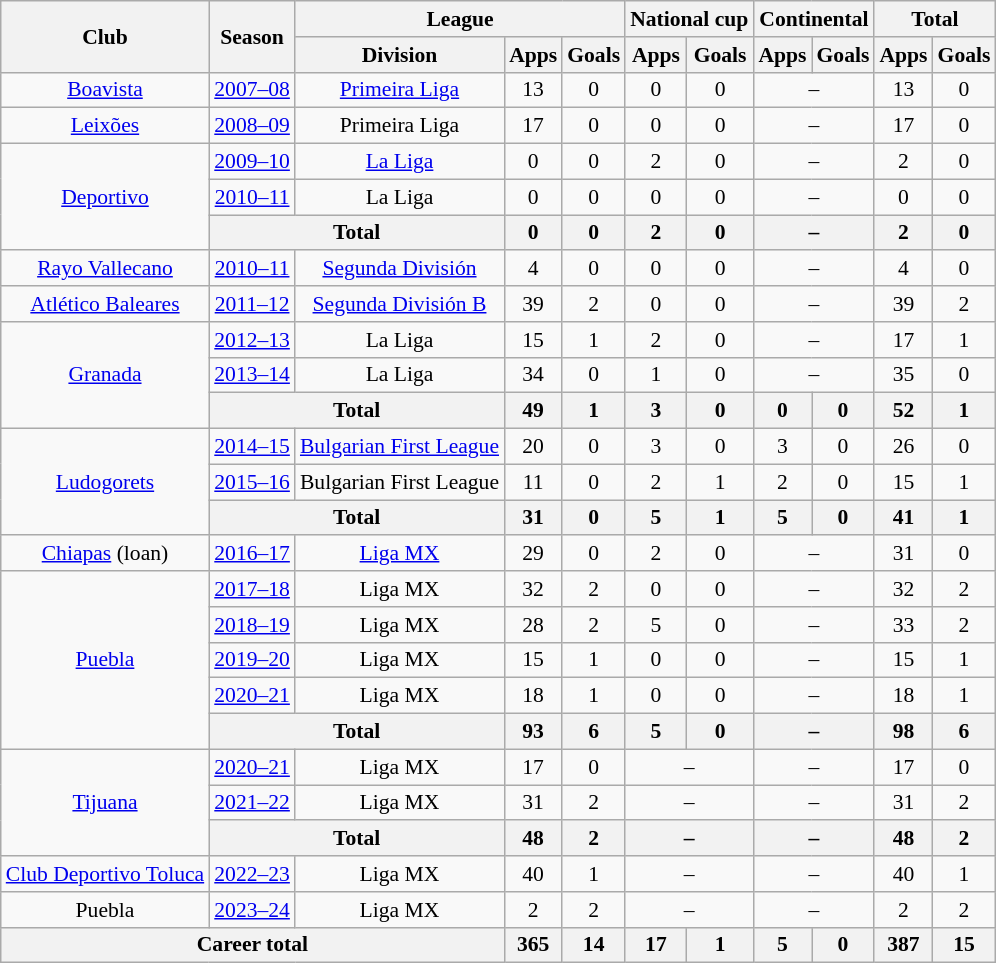<table class="wikitable" style="font-size:90%; text-align: center">
<tr>
<th rowspan="2">Club</th>
<th rowspan="2">Season</th>
<th colspan="3">League</th>
<th colspan="2">National cup</th>
<th colspan="2">Continental</th>
<th colspan="2">Total</th>
</tr>
<tr>
<th>Division</th>
<th>Apps</th>
<th>Goals</th>
<th>Apps</th>
<th>Goals</th>
<th>Apps</th>
<th>Goals</th>
<th>Apps</th>
<th>Goals</th>
</tr>
<tr>
<td><a href='#'>Boavista</a></td>
<td><a href='#'>2007–08</a></td>
<td><a href='#'>Primeira Liga</a></td>
<td>13</td>
<td>0</td>
<td>0</td>
<td>0</td>
<td colspan="2">–</td>
<td>13</td>
<td>0</td>
</tr>
<tr>
<td><a href='#'>Leixões</a></td>
<td><a href='#'>2008–09</a></td>
<td>Primeira Liga</td>
<td>17</td>
<td>0</td>
<td>0</td>
<td>0</td>
<td colspan="2">–</td>
<td>17</td>
<td>0</td>
</tr>
<tr>
<td rowspan="3"><a href='#'>Deportivo</a></td>
<td><a href='#'>2009–10</a></td>
<td><a href='#'>La Liga</a></td>
<td>0</td>
<td>0</td>
<td>2</td>
<td>0</td>
<td colspan="2">–</td>
<td>2</td>
<td>0</td>
</tr>
<tr>
<td><a href='#'>2010–11</a></td>
<td>La Liga</td>
<td>0</td>
<td>0</td>
<td>0</td>
<td>0</td>
<td colspan="2">–</td>
<td>0</td>
<td>0</td>
</tr>
<tr>
<th colspan="2">Total</th>
<th>0</th>
<th>0</th>
<th>2</th>
<th>0</th>
<th colspan="2">–</th>
<th>2</th>
<th>0</th>
</tr>
<tr>
<td><a href='#'>Rayo Vallecano</a></td>
<td><a href='#'>2010–11</a></td>
<td><a href='#'>Segunda División</a></td>
<td>4</td>
<td>0</td>
<td>0</td>
<td>0</td>
<td colspan="2">–</td>
<td>4</td>
<td>0</td>
</tr>
<tr>
<td><a href='#'>Atlético Baleares</a></td>
<td><a href='#'>2011–12</a></td>
<td><a href='#'>Segunda División B</a></td>
<td>39</td>
<td>2</td>
<td>0</td>
<td>0</td>
<td colspan="2">–</td>
<td>39</td>
<td>2</td>
</tr>
<tr>
<td rowspan="3"><a href='#'>Granada</a></td>
<td><a href='#'>2012–13</a></td>
<td>La Liga</td>
<td>15</td>
<td>1</td>
<td>2</td>
<td>0</td>
<td colspan="2">–</td>
<td>17</td>
<td>1</td>
</tr>
<tr>
<td><a href='#'>2013–14</a></td>
<td>La Liga</td>
<td>34</td>
<td>0</td>
<td>1</td>
<td>0</td>
<td colspan="2">–</td>
<td>35</td>
<td>0</td>
</tr>
<tr>
<th colspan="2">Total</th>
<th>49</th>
<th>1</th>
<th>3</th>
<th>0</th>
<th>0</th>
<th>0</th>
<th>52</th>
<th>1</th>
</tr>
<tr>
<td rowspan="3"><a href='#'>Ludogorets</a></td>
<td><a href='#'>2014–15</a></td>
<td><a href='#'>Bulgarian First League</a></td>
<td>20</td>
<td>0</td>
<td>3</td>
<td>0</td>
<td>3</td>
<td>0</td>
<td>26</td>
<td>0</td>
</tr>
<tr>
<td><a href='#'>2015–16</a></td>
<td>Bulgarian First League</td>
<td>11</td>
<td>0</td>
<td>2</td>
<td>1</td>
<td>2</td>
<td>0</td>
<td>15</td>
<td>1</td>
</tr>
<tr>
<th colspan="2">Total</th>
<th>31</th>
<th>0</th>
<th>5</th>
<th>1</th>
<th>5</th>
<th>0</th>
<th>41</th>
<th>1</th>
</tr>
<tr>
<td><a href='#'>Chiapas</a> (loan)</td>
<td><a href='#'>2016–17</a></td>
<td><a href='#'>Liga MX</a></td>
<td>29</td>
<td>0</td>
<td>2</td>
<td>0</td>
<td colspan="2">–</td>
<td>31</td>
<td>0</td>
</tr>
<tr>
<td rowspan="5"><a href='#'>Puebla</a></td>
<td><a href='#'>2017–18</a></td>
<td>Liga MX</td>
<td>32</td>
<td>2</td>
<td>0</td>
<td>0</td>
<td colspan="2">–</td>
<td>32</td>
<td>2</td>
</tr>
<tr>
<td><a href='#'>2018–19</a></td>
<td>Liga MX</td>
<td>28</td>
<td>2</td>
<td>5</td>
<td>0</td>
<td colspan="2">–</td>
<td>33</td>
<td>2</td>
</tr>
<tr>
<td><a href='#'>2019–20</a></td>
<td>Liga MX</td>
<td>15</td>
<td>1</td>
<td>0</td>
<td>0</td>
<td colspan="2">–</td>
<td>15</td>
<td>1</td>
</tr>
<tr>
<td><a href='#'>2020–21</a></td>
<td>Liga MX</td>
<td>18</td>
<td>1</td>
<td>0</td>
<td>0</td>
<td colspan="2">–</td>
<td>18</td>
<td>1</td>
</tr>
<tr>
<th colspan="2">Total</th>
<th>93</th>
<th>6</th>
<th>5</th>
<th>0</th>
<th colspan="2">–</th>
<th>98</th>
<th>6</th>
</tr>
<tr>
<td rowspan="3"><a href='#'>Tijuana</a></td>
<td><a href='#'>2020–21</a></td>
<td>Liga MX</td>
<td>17</td>
<td>0</td>
<td colspan="2">–</td>
<td colspan="2">–</td>
<td>17</td>
<td>0</td>
</tr>
<tr>
<td><a href='#'>2021–22</a></td>
<td>Liga MX</td>
<td>31</td>
<td>2</td>
<td colspan="2">–</td>
<td colspan="2">–</td>
<td>31</td>
<td>2</td>
</tr>
<tr>
<th colspan="2">Total</th>
<th>48</th>
<th>2</th>
<th colspan="2">–</th>
<th colspan="2">–</th>
<th>48</th>
<th>2</th>
</tr>
<tr>
<td><a href='#'>Club Deportivo Toluca</a></td>
<td><a href='#'>2022–23</a></td>
<td>Liga MX</td>
<td>40</td>
<td>1</td>
<td colspan="2">–</td>
<td colspan="2">–</td>
<td>40</td>
<td>1</td>
</tr>
<tr>
<td>Puebla</td>
<td><a href='#'>2023–24</a></td>
<td>Liga MX</td>
<td>2</td>
<td>2</td>
<td colspan="2">–</td>
<td colspan="2">–</td>
<td>2</td>
<td>2</td>
</tr>
<tr>
<th colspan="3">Career total</th>
<th>365</th>
<th>14</th>
<th>17</th>
<th>1</th>
<th>5</th>
<th>0</th>
<th>387</th>
<th>15</th>
</tr>
</table>
